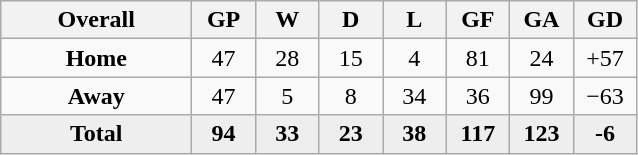<table class="wikitable" style="text-align: center;">
<tr>
<th style="width:120px;">Overall</th>
<th style="width:35px;">GP</th>
<th style="width:35px;">W</th>
<th style="width:35px;">D</th>
<th style="width:35px;">L</th>
<th style="width:35px;">GF</th>
<th style="width:35px;">GA</th>
<th style="width:35px;">GD</th>
</tr>
<tr>
<td><strong>Home</strong></td>
<td>47</td>
<td>28</td>
<td>15</td>
<td>4</td>
<td>81</td>
<td>24</td>
<td>+57</td>
</tr>
<tr>
<td><strong>Away</strong></td>
<td>47</td>
<td>5</td>
<td>8</td>
<td>34</td>
<td>36</td>
<td>99</td>
<td>−63</td>
</tr>
<tr style="background:#eee;">
<td><strong>Total</strong></td>
<td><strong>94</strong></td>
<td><strong>33</strong></td>
<td><strong>23</strong></td>
<td><strong>38</strong></td>
<td><strong>117</strong></td>
<td><strong>123</strong></td>
<td><strong>-6</strong></td>
</tr>
</table>
